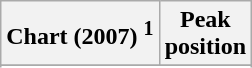<table class="wikitable sortable plainrowheaders" style="text-align:center">
<tr>
<th>Chart (2007) <sup>1</sup></th>
<th align="center">Peak<br>position</th>
</tr>
<tr>
</tr>
<tr>
</tr>
</table>
